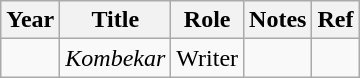<table class="wikitable sortable">
<tr>
<th>Year</th>
<th>Title</th>
<th>Role</th>
<th>Notes</th>
<th>Ref</th>
</tr>
<tr>
<td></td>
<td><em>Kombekar</em></td>
<td>Writer</td>
<td></td>
<td></td>
</tr>
</table>
